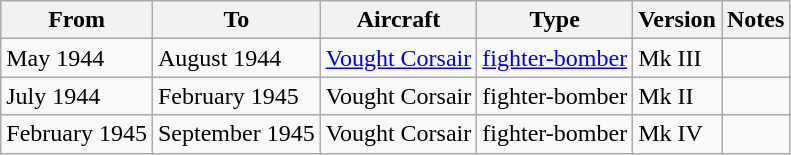<table class="wikitable">
<tr>
<th>From</th>
<th>To</th>
<th>Aircraft</th>
<th>Type</th>
<th>Version</th>
<th>Notes</th>
</tr>
<tr>
<td>May 1944</td>
<td>August 1944</td>
<td><a href='#'>Vought Corsair</a></td>
<td><a href='#'>fighter-bomber</a></td>
<td>Mk III</td>
<td></td>
</tr>
<tr>
<td>July 1944</td>
<td>February 1945</td>
<td>Vought Corsair</td>
<td>fighter-bomber</td>
<td>Mk II</td>
<td></td>
</tr>
<tr>
<td>February 1945</td>
<td>September 1945</td>
<td>Vought Corsair</td>
<td>fighter-bomber</td>
<td>Mk IV</td>
<td></td>
</tr>
</table>
